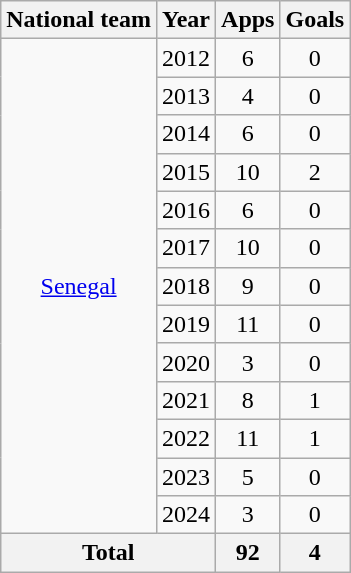<table class="wikitable" style="text-align:center">
<tr>
<th>National team</th>
<th>Year</th>
<th>Apps</th>
<th>Goals</th>
</tr>
<tr>
<td rowspan="13"><a href='#'>Senegal</a></td>
<td>2012</td>
<td>6</td>
<td>0</td>
</tr>
<tr>
<td>2013</td>
<td>4</td>
<td>0</td>
</tr>
<tr>
<td>2014</td>
<td>6</td>
<td>0</td>
</tr>
<tr>
<td>2015</td>
<td>10</td>
<td>2</td>
</tr>
<tr>
<td>2016</td>
<td>6</td>
<td>0</td>
</tr>
<tr>
<td>2017</td>
<td>10</td>
<td>0</td>
</tr>
<tr>
<td>2018</td>
<td>9</td>
<td>0</td>
</tr>
<tr>
<td>2019</td>
<td>11</td>
<td>0</td>
</tr>
<tr>
<td>2020</td>
<td>3</td>
<td>0</td>
</tr>
<tr>
<td>2021</td>
<td>8</td>
<td>1</td>
</tr>
<tr>
<td>2022</td>
<td>11</td>
<td>1</td>
</tr>
<tr>
<td>2023</td>
<td>5</td>
<td>0</td>
</tr>
<tr>
<td>2024</td>
<td>3</td>
<td>0</td>
</tr>
<tr>
<th colspan="2">Total</th>
<th>92</th>
<th>4</th>
</tr>
</table>
